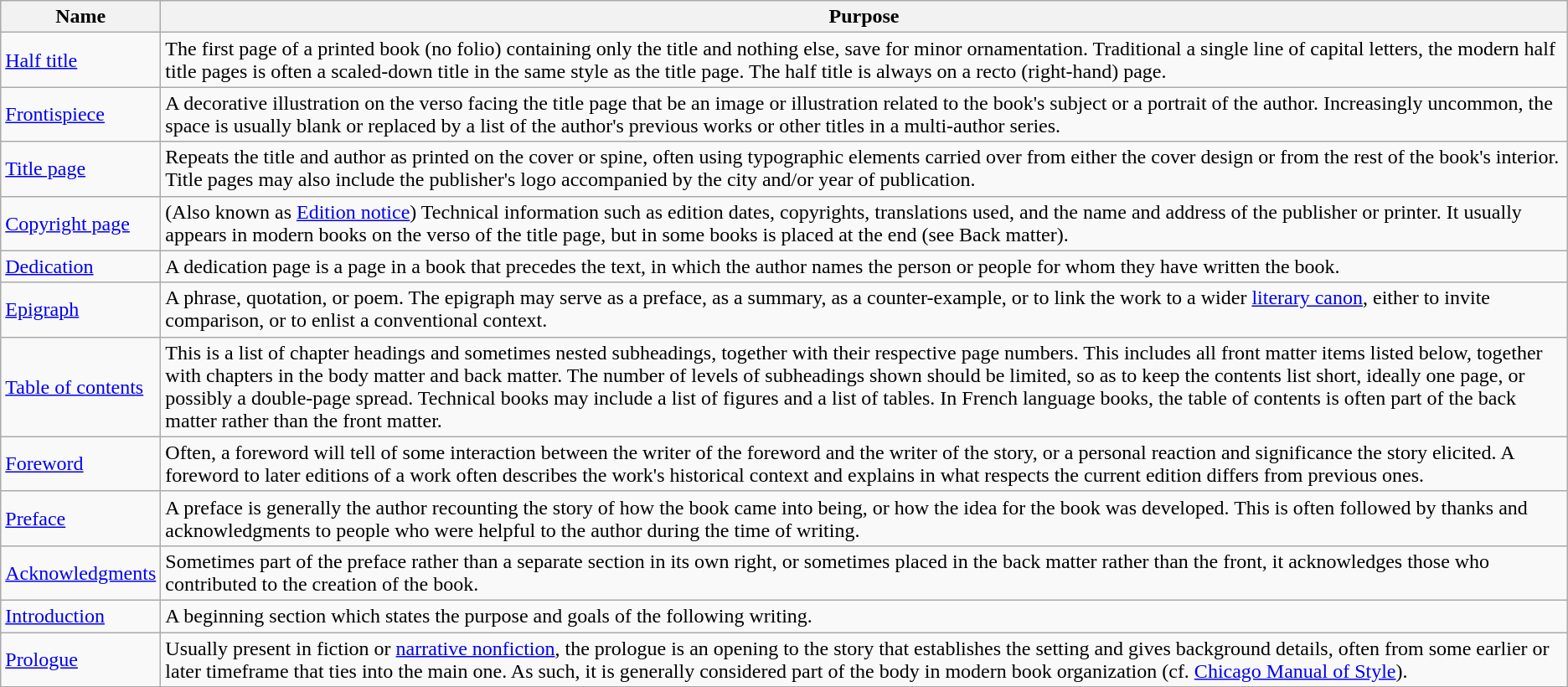<table class="wikitable">
<tr>
<th>Name</th>
<th>Purpose</th>
</tr>
<tr>
<td><a href='#'>Half title</a></td>
<td>The first page of a printed book (no folio) containing only the title and nothing else, save for minor ornamentation. Traditional a single line of capital letters, the modern half title pages is often a scaled-down title in the same style as the title page. The half title is always on a recto (right-hand) page.</td>
</tr>
<tr>
<td><a href='#'>Frontispiece</a></td>
<td>A decorative illustration on the verso facing the title page that be an image or illustration related to the book's subject or a portrait of the author. Increasingly uncommon, the space is usually blank or replaced by a list of the author's previous works or other titles in a multi-author series.</td>
</tr>
<tr>
<td><a href='#'>Title page</a></td>
<td>Repeats the title and author as printed on the cover or spine, often using typographic elements carried over from either the cover design or from the rest of the book's interior. Title pages may also include the publisher's logo accompanied by the city and/or year of publication.</td>
</tr>
<tr>
<td><a href='#'>Copyright page</a></td>
<td>(Also known as <a href='#'>Edition notice</a>) Technical information such as edition dates, copyrights, translations used, and the name and address of the publisher or printer. It usually appears in modern books on the verso of the title page, but in some books is placed at the end (see Back matter).</td>
</tr>
<tr>
<td><a href='#'>Dedication</a></td>
<td>A dedication page is a page in a book that precedes the text, in which the author names the person or people for whom they have written the book.</td>
</tr>
<tr>
<td><a href='#'>Epigraph</a></td>
<td>A phrase, quotation, or poem. The epigraph may serve as a preface, as a summary, as a counter-example, or to link the work to a wider <a href='#'>literary canon</a>, either to invite comparison, or to enlist a conventional context.</td>
</tr>
<tr>
<td><a href='#'>Table of contents</a></td>
<td>This is a list of chapter headings and sometimes nested subheadings, together with their respective page numbers. This includes all front matter items listed below, together with chapters in the body matter and back matter. The number of levels of subheadings shown should be limited, so as to keep the contents list short, ideally one page, or possibly a double-page spread. Technical books may include a list of figures and a list of tables. In French language books, the table of contents is often part of the back matter rather than the front matter.</td>
</tr>
<tr>
<td><a href='#'>Foreword</a></td>
<td>Often, a foreword will tell of some interaction between the writer of the foreword and the writer of the story, or a personal reaction and significance the story elicited. A foreword to later editions of a work often describes the work's historical context and explains in what respects the current edition differs from previous ones.</td>
</tr>
<tr>
<td><a href='#'>Preface</a></td>
<td>A preface is generally the author recounting the story of how the book came into being, or how the idea for the book was developed. This is often followed by thanks and acknowledgments to people who were helpful to the author during the time of writing.</td>
</tr>
<tr>
<td><a href='#'>Acknowledgments</a></td>
<td>Sometimes part of the preface rather than a separate section in its own right, or sometimes placed in the back matter rather than the front, it acknowledges those who contributed to the creation of the book.</td>
</tr>
<tr>
<td><a href='#'>Introduction</a></td>
<td>A beginning section which states the purpose and goals of the following writing.</td>
</tr>
<tr>
<td><a href='#'>Prologue</a></td>
<td>Usually present in fiction or <a href='#'>narrative nonfiction</a>, the prologue is an opening to the story that establishes the setting and gives background details, often from some earlier or later timeframe that ties into the main one. As such, it is generally considered part of the body in modern book organization (cf. <a href='#'>Chicago Manual of Style</a>).</td>
</tr>
</table>
